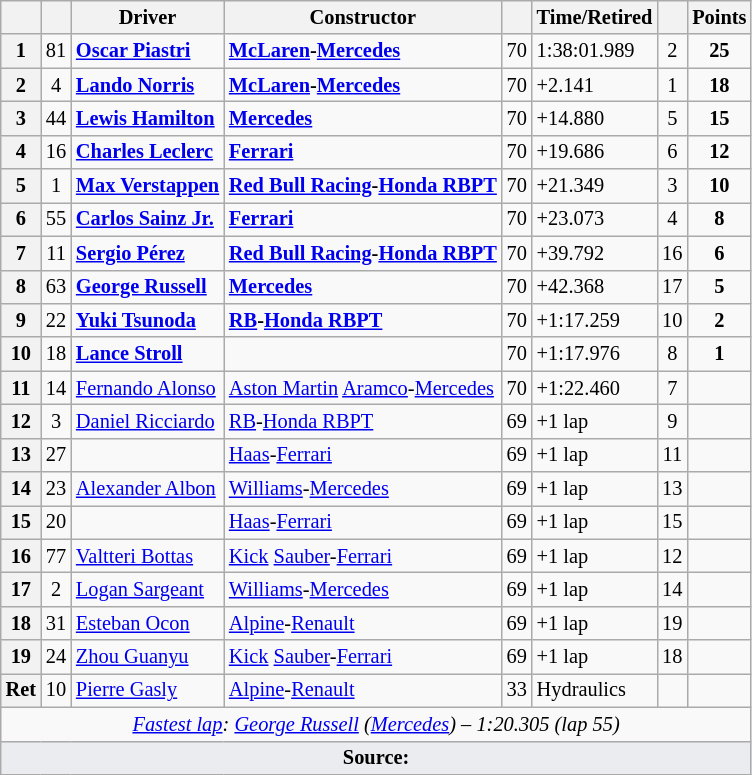<table class="wikitable sortable" style="font-size: 85%;">
<tr>
<th scope="col"></th>
<th scope="col"></th>
<th scope="col">Driver</th>
<th scope="col">Constructor</th>
<th class="unsortable" scope="col"></th>
<th class="unsortable" scope="col">Time/Retired</th>
<th scope="col"></th>
<th scope="col">Points</th>
</tr>
<tr>
<th>1</th>
<td align=center>81</td>
<td data-sort-value="pia"> <strong><a href='#'>Oscar Piastri</a></strong></td>
<td><strong><a href='#'>McLaren</a>-<a href='#'>Mercedes</a></strong></td>
<td align=center>70</td>
<td>1:38:01.989</td>
<td align=center>2</td>
<td align=center><strong>25</strong></td>
</tr>
<tr>
<th>2</th>
<td align=center>4</td>
<td data-sort-value="nor"> <strong><a href='#'>Lando Norris</a></strong></td>
<td><strong><a href='#'>McLaren</a>-<a href='#'>Mercedes</a></strong></td>
<td align=center>70</td>
<td>+2.141</td>
<td align=center>1</td>
<td align=center><strong>18</strong></td>
</tr>
<tr>
<th>3</th>
<td align=center>44</td>
<td data-sort-value="ham"> <strong><a href='#'>Lewis Hamilton</a></strong></td>
<td><strong><a href='#'>Mercedes</a></strong></td>
<td align=center>70</td>
<td>+14.880</td>
<td align=center>5</td>
<td align=center><strong>15</strong></td>
</tr>
<tr>
<th>4</th>
<td align=center>16</td>
<td data-sort-value="lec"> <strong><a href='#'>Charles Leclerc</a></strong></td>
<td><strong><a href='#'>Ferrari</a></strong></td>
<td align=center>70</td>
<td>+19.686</td>
<td align=center>6</td>
<td align=center><strong>12</strong></td>
</tr>
<tr>
<th>5</th>
<td align=center>1</td>
<td data-sort-value="ver"><strong> <a href='#'>Max Verstappen</a></strong></td>
<td><strong><a href='#'>Red Bull Racing</a>-<a href='#'>Honda RBPT</a></strong></td>
<td align=center>70</td>
<td>+21.349</td>
<td align=center>3</td>
<td align=center><strong>10</strong></td>
</tr>
<tr>
<th>6</th>
<td align=center>55</td>
<td data-sort-value="sai"> <strong><a href='#'>Carlos Sainz Jr.</a></strong></td>
<td><strong><a href='#'>Ferrari</a></strong></td>
<td align=center>70</td>
<td>+23.073</td>
<td align=center>4</td>
<td align=center><strong>8</strong></td>
</tr>
<tr>
<th>7</th>
<td align=center>11</td>
<td data-sort-value="per"> <strong><a href='#'>Sergio Pérez</a></strong></td>
<td><strong><a href='#'>Red Bull Racing</a>-<a href='#'>Honda RBPT</a></strong></td>
<td align=center>70</td>
<td>+39.792</td>
<td align=center>16</td>
<td align=center><strong>6</strong></td>
</tr>
<tr>
<th>8</th>
<td align=center>63</td>
<td data-sort-value="rus"> <strong><a href='#'>George Russell</a></strong></td>
<td><strong><a href='#'>Mercedes</a></strong></td>
<td align=center>70</td>
<td>+42.368</td>
<td align=center>17</td>
<td data-sort-value="5" align=center><strong>5</strong></td>
</tr>
<tr>
<th>9</th>
<td align=center>22</td>
<td data-sort-value="tsu"> <strong><a href='#'>Yuki Tsunoda</a></strong></td>
<td><strong><a href='#'>RB</a>-<a href='#'>Honda RBPT</a></strong></td>
<td align=center>70</td>
<td>+1:17.259</td>
<td align=center>10</td>
<td align=center><strong>2</strong></td>
</tr>
<tr>
<th>10</th>
<td align=center>18</td>
<td data-sort-value="str"> <strong><a href='#'>Lance Stroll</a></strong></td>
<td></td>
<td align=center>70</td>
<td>+1:17.976</td>
<td align=center>8</td>
<td align=center><strong>1</strong></td>
</tr>
<tr>
<th>11</th>
<td align=center>14</td>
<td data-sort-value="alo"> <a href='#'>Fernando Alonso</a></td>
<td><a href='#'>Aston Martin</a> <a href='#'>Aramco</a>-<a href='#'>Mercedes</a></td>
<td align=center>70</td>
<td>+1:22.460</td>
<td align=center>7</td>
<td align=center></td>
</tr>
<tr>
<th>12</th>
<td align=center>3</td>
<td data-sort-value="ric"> <a href='#'>Daniel Ricciardo</a></td>
<td><a href='#'>RB</a>-<a href='#'>Honda RBPT</a></td>
<td align=center>69</td>
<td>+1 lap</td>
<td align=center>9</td>
<td align=center></td>
</tr>
<tr>
<th>13</th>
<td align=center>27</td>
<td data-sort-value="hul"></td>
<td><a href='#'>Haas</a>-<a href='#'>Ferrari</a></td>
<td align=center>69</td>
<td>+1 lap</td>
<td align=center>11</td>
<td align=center></td>
</tr>
<tr>
<th>14</th>
<td align=center>23</td>
<td data-sort-value="alb"> <a href='#'>Alexander Albon</a></td>
<td><a href='#'>Williams</a>-<a href='#'>Mercedes</a></td>
<td align=center>69</td>
<td>+1 lap</td>
<td align=center>13</td>
<td align=center></td>
</tr>
<tr>
<th>15</th>
<td align=center>20</td>
<td data-sort-value="mag"></td>
<td><a href='#'>Haas</a>-<a href='#'>Ferrari</a></td>
<td align=center>69</td>
<td>+1 lap</td>
<td align=center>15</td>
<td align=center></td>
</tr>
<tr>
<th>16</th>
<td align=center>77</td>
<td data-sort-value="bot"> <a href='#'>Valtteri Bottas</a></td>
<td><a href='#'>Kick</a> <a href='#'>Sauber</a>-<a href='#'>Ferrari</a></td>
<td align=center>69</td>
<td>+1 lap</td>
<td align=center>12</td>
<td></td>
</tr>
<tr>
<th>17</th>
<td align=center>2</td>
<td data-sort-value="sar"> <a href='#'>Logan Sargeant</a></td>
<td><a href='#'>Williams</a>-<a href='#'>Mercedes</a></td>
<td align=center>69</td>
<td>+1 lap</td>
<td align=center>14</td>
<td></td>
</tr>
<tr>
<th>18</th>
<td align=center>31</td>
<td data-sort-value="oco"> <a href='#'>Esteban Ocon</a></td>
<td><a href='#'>Alpine</a>-<a href='#'>Renault</a></td>
<td align=center>69</td>
<td>+1 lap</td>
<td align=center>19</td>
<td></td>
</tr>
<tr>
<th>19</th>
<td align=center>24</td>
<td data-sort-value="zho"> <a href='#'>Zhou Guanyu</a></td>
<td><a href='#'>Kick</a> <a href='#'>Sauber</a>-<a href='#'>Ferrari</a></td>
<td align=center>69</td>
<td>+1 lap</td>
<td align=center>18</td>
<td></td>
</tr>
<tr>
<th data-sort-value="20">Ret</th>
<td align=center>10</td>
<td data-sort-value="gas"> <a href='#'>Pierre Gasly</a></td>
<td><a href='#'>Alpine</a>-<a href='#'>Renault</a></td>
<td align=center>33</td>
<td>Hydraulics</td>
<td data-sort-value="20" align=center></td>
<td></td>
</tr>
<tr class="sortbottom">
<td colspan="8" align="center"><em><a href='#'>Fastest lap</a>:</em>  <em><a href='#'>George Russell</a> (<a href='#'>Mercedes</a>) – 1:20.305 (lap 55)</em></td>
</tr>
<tr class="sortbottom">
<td colspan="8" style="background-color:#eaecf0;text-align:center"><strong>Source:</strong></td>
</tr>
</table>
